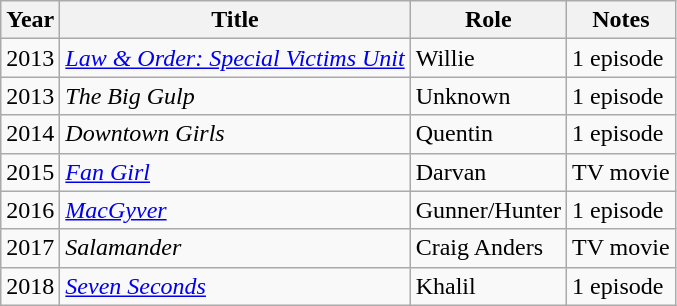<table class="wikitable sortable">
<tr>
<th>Year</th>
<th>Title</th>
<th>Role</th>
<th class="unsortable">Notes</th>
</tr>
<tr>
<td>2013</td>
<td><em><a href='#'>Law & Order: Special Victims Unit</a></em></td>
<td>Willie</td>
<td>1 episode</td>
</tr>
<tr>
<td>2013</td>
<td><em>The Big Gulp</em></td>
<td>Unknown</td>
<td>1 episode</td>
</tr>
<tr>
<td>2014</td>
<td><em>Downtown Girls</em></td>
<td>Quentin</td>
<td>1 episode</td>
</tr>
<tr>
<td>2015</td>
<td><em><a href='#'>Fan Girl</a></em></td>
<td>Darvan</td>
<td>TV movie</td>
</tr>
<tr>
<td>2016</td>
<td><em><a href='#'>MacGyver</a></em></td>
<td>Gunner/Hunter</td>
<td>1 episode</td>
</tr>
<tr>
<td>2017</td>
<td><em>Salamander</em></td>
<td>Craig Anders</td>
<td>TV movie</td>
</tr>
<tr>
<td>2018</td>
<td><em><a href='#'>Seven Seconds</a></em></td>
<td>Khalil</td>
<td>1 episode</td>
</tr>
</table>
